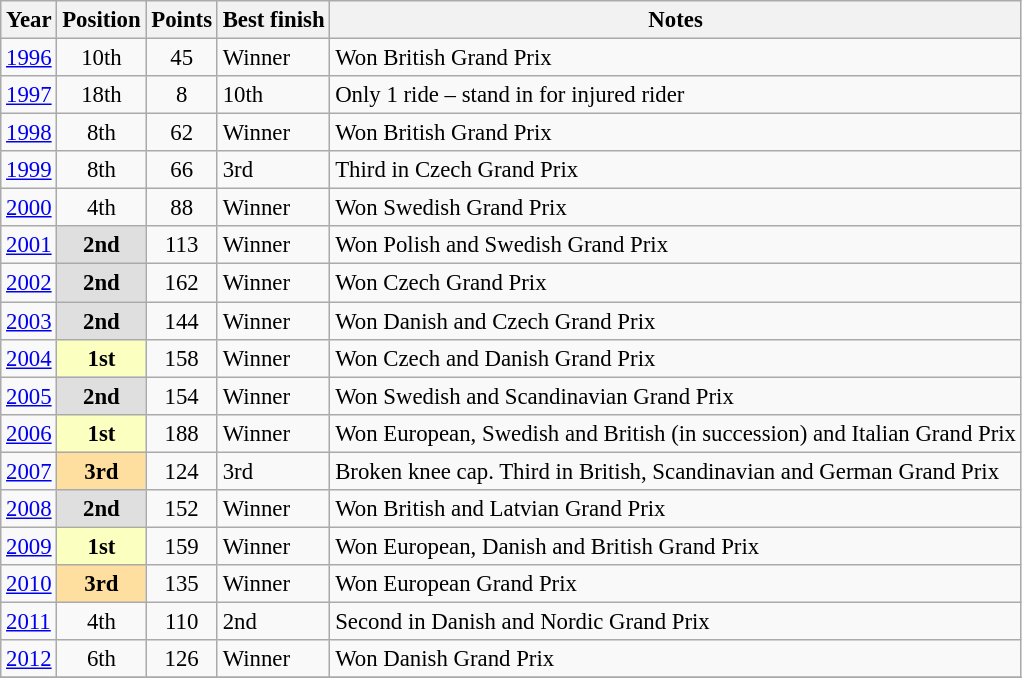<table class="wikitable" style="font-size: 95%;">
<tr>
<th>Year</th>
<th>Position</th>
<th>Points</th>
<th>Best finish</th>
<th>Notes</th>
</tr>
<tr>
<td><a href='#'>1996</a></td>
<td align="center">10th</td>
<td align="center">45</td>
<td>Winner</td>
<td>Won British Grand Prix</td>
</tr>
<tr>
<td><a href='#'>1997</a></td>
<td align="center">18th</td>
<td align="center">8</td>
<td>10th</td>
<td>Only 1 ride – stand in for injured rider</td>
</tr>
<tr>
<td><a href='#'>1998</a></td>
<td align="center">8th</td>
<td align="center">62</td>
<td>Winner</td>
<td>Won British Grand Prix</td>
</tr>
<tr>
<td><a href='#'>1999</a></td>
<td align="center">8th</td>
<td align="center">66</td>
<td>3rd</td>
<td>Third in Czech Grand Prix</td>
</tr>
<tr>
<td><a href='#'>2000</a></td>
<td align="center">4th</td>
<td align="center">88</td>
<td>Winner</td>
<td>Won Swedish Grand Prix</td>
</tr>
<tr>
<td><a href='#'>2001</a></td>
<td align="center" style="background:#dfdfdf;"><strong>2nd</strong></td>
<td align="center">113</td>
<td>Winner</td>
<td>Won Polish and Swedish Grand Prix</td>
</tr>
<tr>
<td><a href='#'>2002</a></td>
<td align="center" style="background:#dfdfdf;"><strong>2nd</strong></td>
<td align="center">162</td>
<td>Winner</td>
<td>Won Czech Grand Prix</td>
</tr>
<tr>
<td><a href='#'>2003</a></td>
<td align="center" style="background:#dfdfdf;"><strong>2nd</strong></td>
<td align="center">144</td>
<td>Winner</td>
<td>Won Danish and Czech Grand Prix</td>
</tr>
<tr>
<td><a href='#'>2004</a></td>
<td align="center" style="background:#FBFFBF;"><strong>1st</strong></td>
<td align="center">158</td>
<td>Winner</td>
<td>Won Czech and Danish Grand Prix</td>
</tr>
<tr>
<td><a href='#'>2005</a></td>
<td align="center" style="background:#dfdfdf;"><strong>2nd</strong></td>
<td align="center">154</td>
<td>Winner</td>
<td>Won Swedish and Scandinavian Grand Prix</td>
</tr>
<tr>
<td><a href='#'>2006</a></td>
<td align="center" style="background:#FBFFBF;"><strong>1st</strong></td>
<td align="center">188</td>
<td>Winner</td>
<td>Won European, Swedish and British (in succession) and Italian Grand Prix</td>
</tr>
<tr>
<td><a href='#'>2007</a></td>
<td align="center" style="background:#FFDF9F;"><strong>3rd</strong></td>
<td align="center">124</td>
<td>3rd</td>
<td>Broken knee cap. Third in British, Scandinavian and German Grand Prix</td>
</tr>
<tr>
<td><a href='#'>2008</a></td>
<td align="center" style="background:#dfdfdf;"><strong>2nd</strong></td>
<td align="center">152</td>
<td>Winner</td>
<td>Won British and Latvian Grand Prix</td>
</tr>
<tr>
<td><a href='#'>2009</a></td>
<td align="center" style="background:#FBFFBF;"><strong>1st</strong></td>
<td align="center">159</td>
<td>Winner</td>
<td>Won European, Danish and British Grand Prix</td>
</tr>
<tr>
<td><a href='#'>2010</a></td>
<td align="center" style="background:#FFDF9F;"><strong>3rd</strong></td>
<td align="center">135</td>
<td>Winner</td>
<td>Won European Grand Prix</td>
</tr>
<tr>
<td><a href='#'>2011</a></td>
<td align="center">4th</td>
<td align="center">110</td>
<td>2nd</td>
<td>Second in Danish and Nordic Grand Prix</td>
</tr>
<tr>
<td><a href='#'>2012</a></td>
<td align="center">6th</td>
<td align="center">126</td>
<td>Winner</td>
<td>Won Danish Grand Prix</td>
</tr>
<tr>
</tr>
</table>
